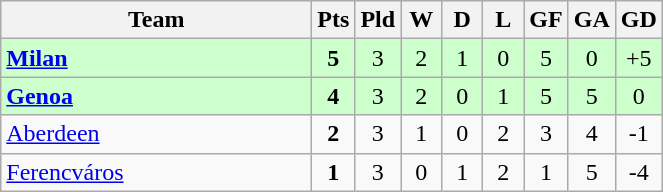<table class="wikitable" style="text-align:center;">
<tr>
<th width=200>Team</th>
<th width=20>Pts</th>
<th width=20>Pld</th>
<th width=20>W</th>
<th width=20>D</th>
<th width=20>L</th>
<th width=20>GF</th>
<th width=20>GA</th>
<th width=20>GD</th>
</tr>
<tr style="background:#ccffcc">
<td style="text-align:left"><strong> <a href='#'>Milan</a></strong></td>
<td><strong>5</strong></td>
<td>3</td>
<td>2</td>
<td>1</td>
<td>0</td>
<td>5</td>
<td>0</td>
<td>+5</td>
</tr>
<tr style="background:#ccffcc">
<td style="text-align:left"><strong> <a href='#'>Genoa</a></strong></td>
<td><strong>4</strong></td>
<td>3</td>
<td>2</td>
<td>0</td>
<td>1</td>
<td>5</td>
<td>5</td>
<td>0</td>
</tr>
<tr>
<td style="text-align:left"> <a href='#'>Aberdeen</a></td>
<td><strong>2</strong></td>
<td>3</td>
<td>1</td>
<td>0</td>
<td>2</td>
<td>3</td>
<td>4</td>
<td>-1</td>
</tr>
<tr>
<td style="text-align:left"> <a href='#'>Ferencváros</a></td>
<td><strong>1</strong></td>
<td>3</td>
<td>0</td>
<td>1</td>
<td>2</td>
<td>1</td>
<td>5</td>
<td>-4</td>
</tr>
</table>
